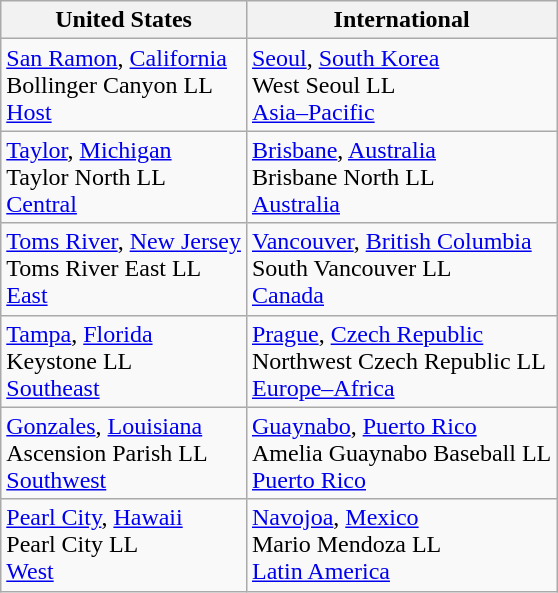<table class="wikitable">
<tr>
<th>United States</th>
<th>International</th>
</tr>
<tr>
<td> <a href='#'>San Ramon</a>, <a href='#'>California</a><br>Bollinger Canyon LL<br><a href='#'>Host</a></td>
<td> <a href='#'>Seoul</a>, <a href='#'>South Korea</a><br>West Seoul LL<br><a href='#'>Asia–Pacific</a></td>
</tr>
<tr>
<td> <a href='#'>Taylor</a>, <a href='#'>Michigan</a><br>Taylor North LL<br><a href='#'>Central</a></td>
<td>  <a href='#'>Brisbane</a>, <a href='#'>Australia</a><br>Brisbane North LL<br><a href='#'>Australia</a></td>
</tr>
<tr>
<td> <a href='#'>Toms River</a>, <a href='#'>New Jersey</a><br>Toms River East LL<br><a href='#'>East</a></td>
<td>  <a href='#'>Vancouver</a>, <a href='#'>British Columbia</a><br>South Vancouver LL<br><a href='#'>Canada</a></td>
</tr>
<tr>
<td> <a href='#'>Tampa</a>, <a href='#'>Florida</a><br>Keystone LL<br><a href='#'>Southeast</a></td>
<td> <a href='#'>Prague</a>, <a href='#'>Czech Republic</a><br>Northwest Czech Republic LL<br><a href='#'>Europe–Africa</a></td>
</tr>
<tr>
<td> <a href='#'>Gonzales</a>, <a href='#'>Louisiana</a><br>Ascension Parish LL<br><a href='#'>Southwest</a></td>
<td> <a href='#'>Guaynabo</a>, <a href='#'>Puerto Rico</a><br>Amelia Guaynabo Baseball LL<br><a href='#'>Puerto Rico</a></td>
</tr>
<tr>
<td> <a href='#'>Pearl City</a>, <a href='#'>Hawaii</a><br>Pearl City LL<br><a href='#'>West</a></td>
<td> <a href='#'>Navojoa</a>, <a href='#'>Mexico</a><br>Mario Mendoza LL<br><a href='#'>Latin America</a></td>
</tr>
</table>
